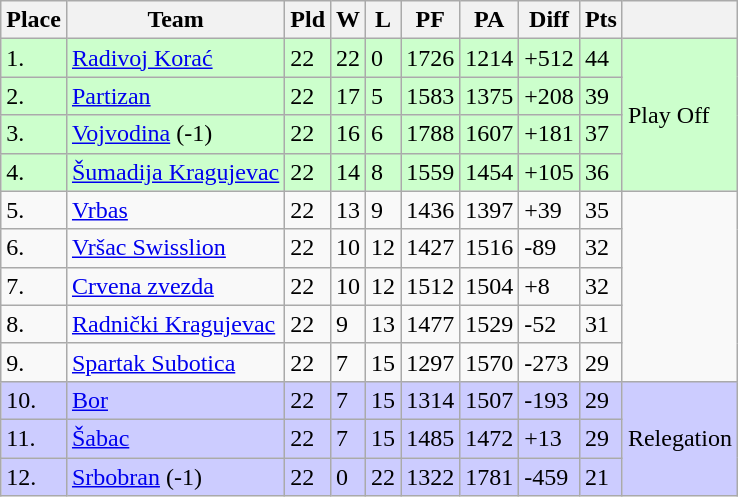<table class="wikitable">
<tr>
<th>Place</th>
<th>Team</th>
<th>Pld</th>
<th>W</th>
<th>L</th>
<th>PF</th>
<th>PA</th>
<th>Diff</th>
<th>Pts</th>
<th></th>
</tr>
<tr bgcolor=#ccffcc>
<td>1.</td>
<td><a href='#'>Radivoj Korać</a></td>
<td>22</td>
<td>22</td>
<td>0</td>
<td>1726</td>
<td>1214</td>
<td>+512</td>
<td>44</td>
<td rowspan="4">Play Off</td>
</tr>
<tr bgcolor=#ccffcc>
<td>2.</td>
<td><a href='#'>Partizan</a></td>
<td>22</td>
<td>17</td>
<td>5</td>
<td>1583</td>
<td>1375</td>
<td>+208</td>
<td>39</td>
</tr>
<tr bgcolor=#ccffcc>
<td>3.</td>
<td><a href='#'>Vojvodina</a> (-1)</td>
<td>22</td>
<td>16</td>
<td>6</td>
<td>1788</td>
<td>1607</td>
<td>+181</td>
<td>37</td>
</tr>
<tr bgcolor=#ccffcc>
<td>4.</td>
<td><a href='#'>Šumadija Kragujevac</a></td>
<td>22</td>
<td>14</td>
<td>8</td>
<td>1559</td>
<td>1454</td>
<td>+105</td>
<td>36</td>
</tr>
<tr>
<td>5.</td>
<td><a href='#'>Vrbas</a></td>
<td>22</td>
<td>13</td>
<td>9</td>
<td>1436</td>
<td>1397</td>
<td>+39</td>
<td>35</td>
<td rowspan="5"></td>
</tr>
<tr>
<td>6.</td>
<td><a href='#'>Vršac Swisslion</a></td>
<td>22</td>
<td>10</td>
<td>12</td>
<td>1427</td>
<td>1516</td>
<td>-89</td>
<td>32</td>
</tr>
<tr>
<td>7.</td>
<td><a href='#'>Crvena zvezda</a></td>
<td>22</td>
<td>10</td>
<td>12</td>
<td>1512</td>
<td>1504</td>
<td>+8</td>
<td>32</td>
</tr>
<tr>
<td>8.</td>
<td><a href='#'>Radnički Kragujevac</a></td>
<td>22</td>
<td>9</td>
<td>13</td>
<td>1477</td>
<td>1529</td>
<td>-52</td>
<td>31</td>
</tr>
<tr>
<td>9.</td>
<td><a href='#'>Spartak Subotica</a></td>
<td>22</td>
<td>7</td>
<td>15</td>
<td>1297</td>
<td>1570</td>
<td>-273</td>
<td>29</td>
</tr>
<tr style="background:#CCCCFF;">
<td>10.</td>
<td><a href='#'>Bor</a></td>
<td>22</td>
<td>7</td>
<td>15</td>
<td>1314</td>
<td>1507</td>
<td>-193</td>
<td>29</td>
<td rowspan="3">Relegation</td>
</tr>
<tr style="background:#CCCCFF;">
<td>11.</td>
<td><a href='#'>Šabac</a></td>
<td>22</td>
<td>7</td>
<td>15</td>
<td>1485</td>
<td>1472</td>
<td>+13</td>
<td>29</td>
</tr>
<tr style="background:#CCCCFF;">
<td>12.</td>
<td><a href='#'>Srbobran</a> (-1)</td>
<td>22</td>
<td>0</td>
<td>22</td>
<td>1322</td>
<td>1781</td>
<td>-459</td>
<td>21</td>
</tr>
</table>
